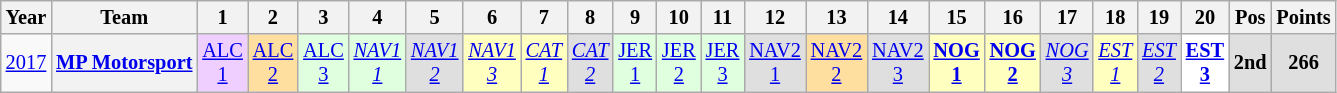<table class="wikitable" style="text-align:center; font-size:85%">
<tr>
<th>Year</th>
<th>Team</th>
<th>1</th>
<th>2</th>
<th>3</th>
<th>4</th>
<th>5</th>
<th>6</th>
<th>7</th>
<th>8</th>
<th>9</th>
<th>10</th>
<th>11</th>
<th>12</th>
<th>13</th>
<th>14</th>
<th>15</th>
<th>16</th>
<th>17</th>
<th>18</th>
<th>19</th>
<th>20</th>
<th>Pos</th>
<th>Points</th>
</tr>
<tr>
<td><a href='#'>2017</a></td>
<th nowrap><a href='#'>MP Motorsport</a></th>
<td style="background:#EFCFFF;"><a href='#'>ALC<br>1</a><br></td>
<td style="background:#FFDF9F;"><a href='#'>ALC<br>2</a><br></td>
<td style="background:#DFFFDF;"><a href='#'>ALC<br>3</a><br></td>
<td style="background:#DFFFDF;"><em><a href='#'>NAV1<br>1</a></em><br></td>
<td style="background:#DFDFDF;"><em><a href='#'>NAV1<br>2</a></em><br></td>
<td style="background:#FFFFBF;"><em><a href='#'>NAV1<br>3</a></em><br></td>
<td style="background:#FFFFBF;"><em><a href='#'>CAT<br>1</a></em><br></td>
<td style="background:#DFDFDF;"><em><a href='#'>CAT<br>2</a></em><br></td>
<td style="background:#DFFFDF;"><a href='#'>JER<br>1</a><br></td>
<td style="background:#DFFFDF;"><a href='#'>JER<br>2</a><br></td>
<td style="background:#DFFFDF;"><a href='#'>JER<br>3</a><br></td>
<td style="background:#DFDFDF;"><a href='#'>NAV2<br>1</a><br></td>
<td style="background:#FFDF9F;"><a href='#'>NAV2<br>2</a><br></td>
<td style="background:#DFDFDF;"><a href='#'>NAV2<br>3</a><br></td>
<td style="background:#FFFFBF;"><strong><a href='#'>NOG<br>1</a></strong><br></td>
<td style="background:#FFFFBF;"><strong><a href='#'>NOG<br>2</a></strong><br></td>
<td style="background:#DFDFDF;"><em><a href='#'>NOG<br>3</a></em><br></td>
<td style="background:#FFFFBF;"><em><a href='#'>EST<br>1</a></em><br></td>
<td style="background:#DFDFDF;"><em><a href='#'>EST<br>2</a></em><br></td>
<td style="background:#FFFFFF;"><strong><a href='#'>EST<br>3</a></strong><br></td>
<th style="background:#DFDFDF;">2nd</th>
<th style="background:#DFDFDF;">266</th>
</tr>
</table>
